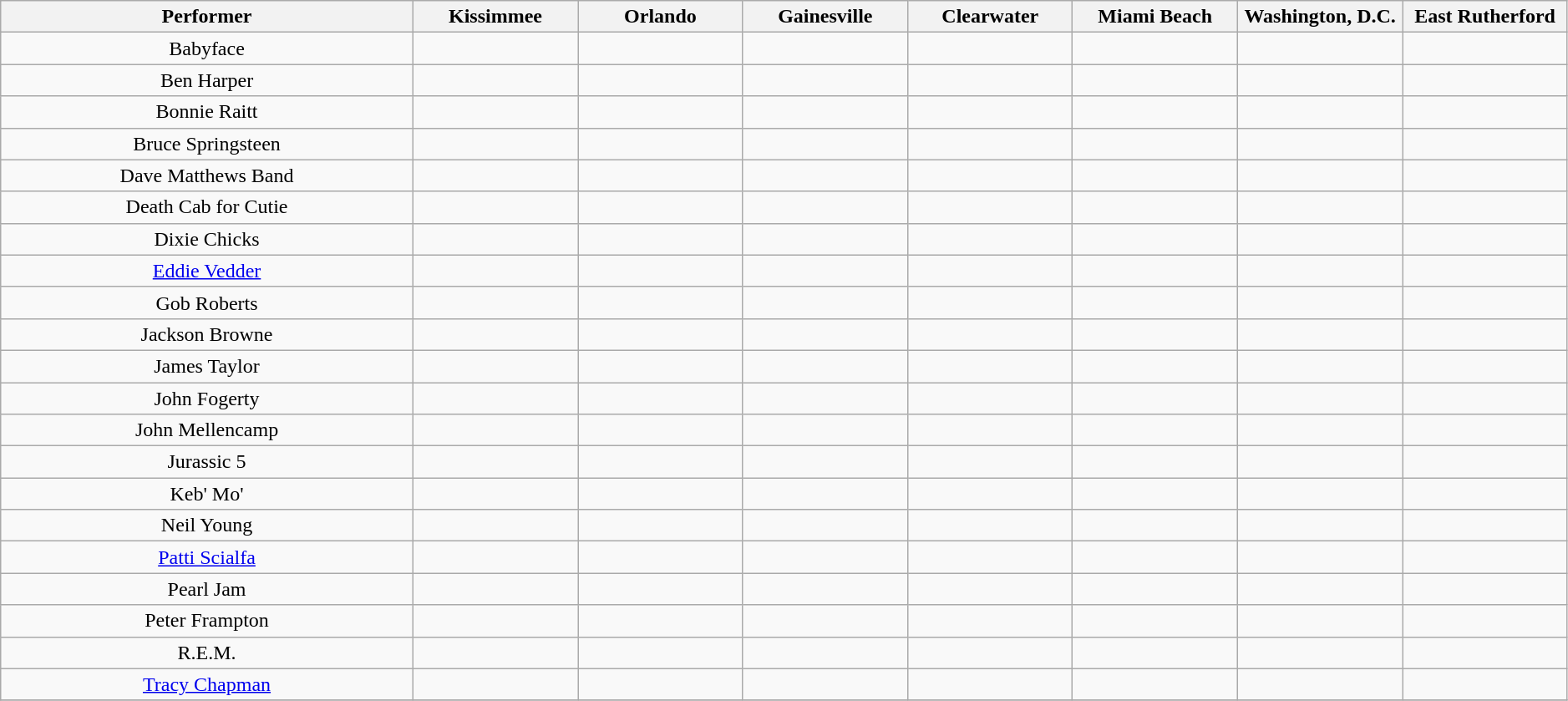<table class="wikitable"  style="text-align:center; width:99%;">
<tr>
<th style="text-align:center; width:20%;">Performer</th>
<th style="text-align:center; width:8%;">Kissimmee</th>
<th style="text-align:center; width:8%;">Orlando</th>
<th style="text-align:center; width:8%;">Gainesville</th>
<th style="text-align:center; width:8%;">Clearwater</th>
<th style="text-align:center; width:8%;">Miami Beach</th>
<th style="text-align:center; width:8%;">Washington, D.C.</th>
<th style="text-align:center; width:8%;">East Rutherford</th>
</tr>
<tr>
<td>Babyface</td>
<td></td>
<td></td>
<td></td>
<td></td>
<td></td>
<td></td>
<td></td>
</tr>
<tr>
<td>Ben Harper</td>
<td></td>
<td></td>
<td></td>
<td></td>
<td></td>
<td></td>
<td></td>
</tr>
<tr>
<td>Bonnie Raitt</td>
<td></td>
<td></td>
<td></td>
<td></td>
<td></td>
<td></td>
<td></td>
</tr>
<tr>
<td>Bruce Springsteen</td>
<td></td>
<td></td>
<td></td>
<td></td>
<td></td>
<td></td>
<td></td>
</tr>
<tr>
<td>Dave Matthews Band</td>
<td></td>
<td></td>
<td></td>
<td></td>
<td></td>
<td></td>
<td></td>
</tr>
<tr>
<td>Death Cab for Cutie</td>
<td></td>
<td></td>
<td></td>
<td></td>
<td></td>
<td></td>
<td></td>
</tr>
<tr>
<td>Dixie Chicks</td>
<td></td>
<td></td>
<td></td>
<td></td>
<td></td>
<td></td>
<td></td>
</tr>
<tr>
<td><a href='#'>Eddie Vedder</a></td>
<td></td>
<td></td>
<td></td>
<td></td>
<td></td>
<td></td>
<td></td>
</tr>
<tr>
<td>Gob Roberts</td>
<td></td>
<td></td>
<td></td>
<td></td>
<td></td>
<td></td>
<td></td>
</tr>
<tr>
<td>Jackson Browne</td>
<td></td>
<td></td>
<td></td>
<td></td>
<td></td>
<td></td>
<td></td>
</tr>
<tr>
<td>James Taylor</td>
<td></td>
<td></td>
<td></td>
<td></td>
<td></td>
<td></td>
<td></td>
</tr>
<tr>
<td>John Fogerty</td>
<td></td>
<td></td>
<td></td>
<td></td>
<td></td>
<td></td>
<td></td>
</tr>
<tr>
<td>John Mellencamp</td>
<td></td>
<td></td>
<td></td>
<td></td>
<td></td>
<td></td>
<td></td>
</tr>
<tr>
<td>Jurassic 5</td>
<td></td>
<td></td>
<td></td>
<td></td>
<td></td>
<td></td>
<td></td>
</tr>
<tr>
<td>Keb' Mo'</td>
<td></td>
<td></td>
<td></td>
<td></td>
<td></td>
<td></td>
<td></td>
</tr>
<tr>
<td>Neil Young</td>
<td></td>
<td></td>
<td></td>
<td></td>
<td></td>
<td></td>
<td></td>
</tr>
<tr>
<td><a href='#'>Patti Scialfa</a></td>
<td></td>
<td></td>
<td></td>
<td></td>
<td></td>
<td></td>
<td></td>
</tr>
<tr>
<td>Pearl Jam</td>
<td></td>
<td></td>
<td></td>
<td></td>
<td></td>
<td></td>
<td></td>
</tr>
<tr>
<td>Peter Frampton</td>
<td></td>
<td></td>
<td></td>
<td></td>
<td></td>
<td></td>
<td></td>
</tr>
<tr>
<td>R.E.M.</td>
<td></td>
<td></td>
<td></td>
<td></td>
<td></td>
<td></td>
<td></td>
</tr>
<tr>
<td><a href='#'>Tracy Chapman</a></td>
<td></td>
<td></td>
<td></td>
<td></td>
<td></td>
<td></td>
<td></td>
</tr>
<tr>
</tr>
</table>
